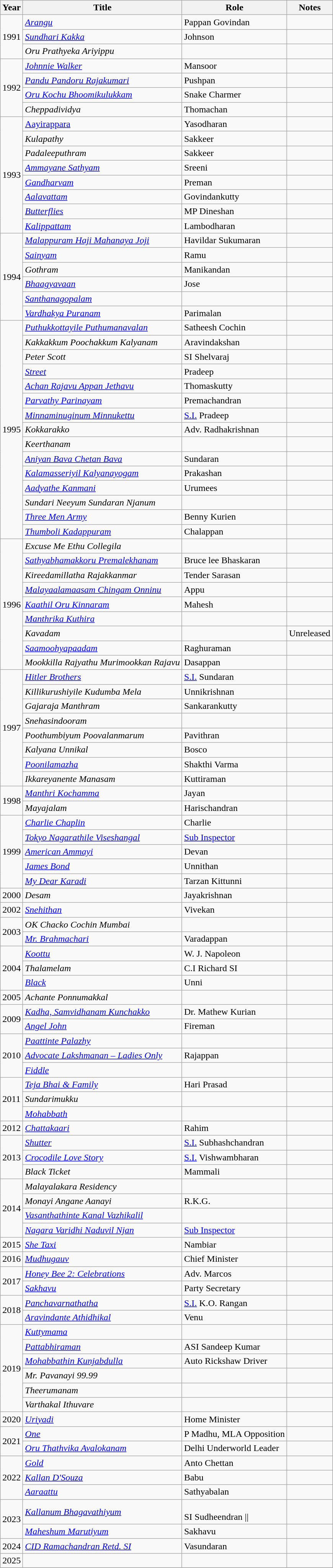<table class="wikitable sortable">
<tr>
<th>Year</th>
<th>Title</th>
<th>Role</th>
<th class="unsortable">Notes</th>
</tr>
<tr>
<td rowspan=3>1991</td>
<td><em><a href='#'>Arangu</a></em></td>
<td>Pappan Govindan</td>
<td></td>
</tr>
<tr>
<td><em><a href='#'>Sundhari Kakka</a></em></td>
<td>Johnson</td>
<td></td>
</tr>
<tr>
<td><em>Oru Prathyeka Ariyippu</em></td>
<td></td>
<td></td>
</tr>
<tr>
<td rowspan=4>1992</td>
<td><em><a href='#'>Johnnie Walker</a></em></td>
<td>Mansoor</td>
<td></td>
</tr>
<tr>
<td><em><a href='#'>Pandu Pandoru Rajakumari</a></em></td>
<td>Pushpan</td>
<td></td>
</tr>
<tr>
<td><em><a href='#'>Oru Kochu Bhoomikulukkam</a></em></td>
<td>Snake Charmer</td>
<td></td>
</tr>
<tr>
<td><em>Cheppadividya</em></td>
<td>Thomachan</td>
<td></td>
</tr>
<tr>
<td rowspan=8>1993</td>
<td><a href='#'>Aayirappara</a></td>
<td>Yasodharan</td>
<td></td>
</tr>
<tr>
<td><em>Kulapathy</em></td>
<td>Sakkeer</td>
<td></td>
</tr>
<tr>
<td><em>Padaleeputhram</em></td>
<td>Sakkeer</td>
<td></td>
</tr>
<tr>
<td><em><a href='#'>Ammayane Sathyam</a></em></td>
<td>Sreeni</td>
<td></td>
</tr>
<tr>
<td><em><a href='#'>Gandharvam</a></em></td>
<td>Preman</td>
<td></td>
</tr>
<tr>
<td><em><a href='#'>Aalavattam</a></em></td>
<td>Govindankutty</td>
<td></td>
</tr>
<tr>
<td><em><a href='#'>Butterflies</a></em></td>
<td>MP Dineshan</td>
<td></td>
</tr>
<tr>
<td><em><a href='#'>Kalippattam</a></em></td>
<td>Lambodharan</td>
<td></td>
</tr>
<tr>
<td rowspan=6>1994</td>
<td><em><a href='#'>Malappuram Haji Mahanaya Joji</a></em></td>
<td>Havildar Sukumaran</td>
<td></td>
</tr>
<tr>
<td><em><a href='#'>Sainyam</a></em></td>
<td>Ramu</td>
<td></td>
</tr>
<tr>
<td><em>Gothram</em></td>
<td>Manikandan</td>
<td></td>
</tr>
<tr>
<td><em><a href='#'>Bhaagyavaan</a></em></td>
<td>Jose</td>
<td></td>
</tr>
<tr>
<td><em><a href='#'>Santhanagopalam</a></em></td>
<td></td>
<td></td>
</tr>
<tr>
<td><em><a href='#'>Vardhakya Puranam</a></em></td>
<td>Parimalan</td>
<td></td>
</tr>
<tr>
<td rowspan=15>1995</td>
<td><em><a href='#'>Puthukkottayile Puthumanavalan</a></em></td>
<td>Satheesh Cochin</td>
<td></td>
</tr>
<tr>
<td><em>Kakkakkum Poochakkum Kalyanam</em></td>
<td>Aravindakshan</td>
<td></td>
</tr>
<tr>
<td><em>Peter Scott</em></td>
<td>SI Shelvaraj</td>
<td></td>
</tr>
<tr>
<td><em><a href='#'>Street</a></em></td>
<td>Pradeep</td>
<td></td>
</tr>
<tr>
<td><em><a href='#'>Achan Rajavu Appan Jethavu</a></em></td>
<td>Thomaskutty</td>
<td></td>
</tr>
<tr>
<td><em><a href='#'>Parvathy Parinayam</a></em></td>
<td>Premachandran</td>
<td></td>
</tr>
<tr>
<td><em><a href='#'>Minnaminuginum Minnukettu</a></em></td>
<td><a href='#'>S.I.</a> Pradeep</td>
<td></td>
</tr>
<tr>
<td><em>Kokkarakko</em></td>
<td>Adv. Radhakrishnan</td>
<td></td>
</tr>
<tr>
<td><em>Keerthanam</em></td>
<td></td>
<td></td>
</tr>
<tr>
<td><em><a href='#'>Aniyan Bava Chetan Bava</a></em></td>
<td>Sundaran</td>
<td></td>
</tr>
<tr>
<td><em><a href='#'>Kalamasseriyil Kalyanayogam</a></em></td>
<td>Prakashan</td>
<td></td>
</tr>
<tr>
<td><em><a href='#'>Aadyathe Kanmani</a></em></td>
<td>Urumees</td>
<td></td>
</tr>
<tr>
<td><em>Sundari Neeyum Sundaran Njanum</em></td>
<td></td>
<td></td>
</tr>
<tr>
<td><em><a href='#'>Three Men Army</a></em></td>
<td>Benny Kurien</td>
<td></td>
</tr>
<tr>
<td><em><a href='#'>Thumboli Kadappuram</a></em></td>
<td>Chalappan</td>
<td></td>
</tr>
<tr>
<td rowspan=9>1996</td>
<td><em>Excuse Me Ethu Collegila</em></td>
<td></td>
<td></td>
</tr>
<tr>
<td><em><a href='#'>Sathyabhamakkoru Premalekhanam</a></em></td>
<td>Bruce lee Bhaskaran</td>
<td></td>
</tr>
<tr>
<td><em>Kireedamillatha Rajakkanmar</em></td>
<td>Tender Sarasan</td>
<td></td>
</tr>
<tr>
<td><em><a href='#'>Malayaalamaasam Chingam Onninu</a></em></td>
<td>Appu</td>
<td></td>
</tr>
<tr>
<td><em><a href='#'>Kaathil Oru Kinnaram</a></em></td>
<td>Mahesh</td>
<td></td>
</tr>
<tr>
<td><em><a href='#'>Manthrika Kuthira</a></em></td>
<td></td>
<td></td>
</tr>
<tr>
<td><em>Kavadam</em></td>
<td></td>
<td>Unreleased</td>
</tr>
<tr>
<td><em><a href='#'>Saamoohyapaadam</a></em></td>
<td>Raghuraman</td>
<td></td>
</tr>
<tr>
<td><em>Mookkilla Rajyathu Murimookkan Rajavu</em></td>
<td>Dasappan</td>
<td></td>
</tr>
<tr>
<td rowspan=8>1997</td>
<td><em><a href='#'>Hitler Brothers</a></em></td>
<td><a href='#'>S.I.</a> Sundaran</td>
<td></td>
</tr>
<tr>
<td><em>Killikurushiyile Kudumba Mela</em></td>
<td>Unnikrishnan</td>
<td></td>
</tr>
<tr>
<td><em>Gajaraja Manthram</em></td>
<td>Sankarankutty</td>
<td></td>
</tr>
<tr>
<td><em>Snehasindooram</em></td>
<td></td>
<td></td>
</tr>
<tr>
<td><em>Poothumbiyum Poovalanmarum</em></td>
<td>Pavithran</td>
<td></td>
</tr>
<tr>
<td><em>Kalyana Unnikal</em></td>
<td>Bosco</td>
<td></td>
</tr>
<tr>
<td><em><a href='#'>Poonilamazha</a></em></td>
<td>Shakthi Varma</td>
<td></td>
</tr>
<tr>
<td><em>Ikkareyanente Manasam</em></td>
<td>Kuttiraman</td>
<td></td>
</tr>
<tr>
<td rowspan=2>1998</td>
<td><em><a href='#'>Manthri Kochamma</a></em></td>
<td>Jayan</td>
<td></td>
</tr>
<tr>
<td><em>Mayajalam</em></td>
<td>Harischandran</td>
<td></td>
</tr>
<tr>
<td rowspan=5>1999</td>
<td><em><a href='#'>Charlie Chaplin</a></em></td>
<td>Charlie</td>
<td></td>
</tr>
<tr>
<td><em><a href='#'>Tokyo Nagarathile Viseshangal</a></em></td>
<td><a href='#'>Sub Inspector</a></td>
<td></td>
</tr>
<tr>
<td><em><a href='#'>American Ammayi</a></em></td>
<td>Devan</td>
<td></td>
</tr>
<tr>
<td><em><a href='#'>James Bond</a></em></td>
<td>Unnithan</td>
<td></td>
</tr>
<tr>
<td><em><a href='#'>My Dear Karadi</a></em></td>
<td>Tarzan Kittunni</td>
<td></td>
</tr>
<tr>
<td>2000</td>
<td><em>Desam</em></td>
<td>Jayakrishnan</td>
<td></td>
</tr>
<tr>
<td>2002</td>
<td><em><a href='#'>Snehithan</a></em></td>
<td>Vivekan</td>
<td></td>
</tr>
<tr>
<td rowspan=2>2003</td>
<td><em>OK Chacko Cochin Mumbai</em></td>
<td></td>
<td></td>
</tr>
<tr>
<td><em><a href='#'>Mr. Brahmachari</a></em></td>
<td>Varadappan</td>
<td></td>
</tr>
<tr>
<td rowspan=3>2004</td>
<td><em><a href='#'>Koottu</a></em></td>
<td>W. J. Napoleon</td>
<td></td>
</tr>
<tr>
<td><em>Thalamelam</em></td>
<td>C.I Richard SI</td>
<td></td>
</tr>
<tr>
<td><em><a href='#'>Black</a></em></td>
<td>Unni</td>
<td></td>
</tr>
<tr>
<td>2005</td>
<td><em>Achante Ponnumakkal</em></td>
<td></td>
<td></td>
</tr>
<tr>
<td rowspan=2>2009</td>
<td><em><a href='#'>Kadha, Samvidhanam Kunchakko</a></em></td>
<td>Dr. Mathew Kurian</td>
<td></td>
</tr>
<tr>
<td><em><a href='#'>Angel John</a></em></td>
<td>Fireman</td>
<td></td>
</tr>
<tr>
<td rowspan=3>2010</td>
<td><em><a href='#'>Paattinte Palazhy</a></em></td>
<td></td>
<td></td>
</tr>
<tr>
<td><em><a href='#'>Advocate Lakshmanan – Ladies Only</a></em></td>
<td>Rajappan</td>
<td></td>
</tr>
<tr>
<td><em><a href='#'>Fiddle</a></em></td>
<td></td>
<td></td>
</tr>
<tr>
<td rowspan=3>2011</td>
<td><em><a href='#'>Teja Bhai & Family</a></em></td>
<td>Hari Prasad</td>
<td></td>
</tr>
<tr>
<td><em>Sundarimukku</em></td>
<td></td>
<td></td>
</tr>
<tr>
<td><em><a href='#'>Mohabbath</a></em></td>
<td></td>
<td></td>
</tr>
<tr>
<td>2012</td>
<td><em><a href='#'>Chattakaari</a></em></td>
<td>Rahim</td>
<td></td>
</tr>
<tr>
<td rowspan=3>2013</td>
<td><em><a href='#'>Shutter</a></em></td>
<td><a href='#'>S.I.</a> Subhashchandran</td>
<td></td>
</tr>
<tr>
<td><em><a href='#'>Crocodile Love Story</a></em></td>
<td><a href='#'>S.I.</a> Vishwambharan</td>
<td></td>
</tr>
<tr>
<td><em>Black Ticket</em></td>
<td>Mammali</td>
<td></td>
</tr>
<tr>
<td rowspan=4>2014</td>
<td><em>Malayalakara Residency</em></td>
<td></td>
<td></td>
</tr>
<tr>
<td><em>Monayi Angane Aanayi</em></td>
<td>R.K.G.</td>
<td></td>
</tr>
<tr>
<td><em><a href='#'>Vasanthathinte Kanal Vazhikalil</a></em></td>
<td></td>
<td></td>
</tr>
<tr>
<td><em><a href='#'>Nagara Varidhi Naduvil Njan</a></em></td>
<td><a href='#'>Sub Inspector</a></td>
<td></td>
</tr>
<tr>
<td>2015</td>
<td><em><a href='#'>She Taxi</a></em></td>
<td>Nambiar</td>
<td></td>
</tr>
<tr>
<td>2016</td>
<td><em><a href='#'>Mudhugauv</a></em></td>
<td>Chief Minister</td>
<td></td>
</tr>
<tr>
<td rowspan=2>2017</td>
<td><em><a href='#'>Honey Bee 2: Celebrations</a></em></td>
<td>Adv. Marcos</td>
<td></td>
</tr>
<tr>
<td><em><a href='#'>Sakhavu</a></em></td>
<td>Party Secretary</td>
<td></td>
</tr>
<tr>
<td rowspan=2>2018</td>
<td><em><a href='#'>Panchavarnathatha</a></em></td>
<td><a href='#'>S.I.</a> K.O. Rangan</td>
<td></td>
</tr>
<tr>
<td><em><a href='#'>Aravindante Athidhikal</a></em></td>
<td>Venu</td>
<td></td>
</tr>
<tr>
<td rowspan=6>2019</td>
<td><em><a href='#'>Kuttymama</a></em></td>
<td></td>
<td></td>
</tr>
<tr>
<td><em><a href='#'>Pattabhiraman</a></em></td>
<td>ASI Sandeep Kumar</td>
<td></td>
</tr>
<tr>
<td><em><a href='#'>Mohabbathin Kunjabdulla</a></em></td>
<td>Auto Rickshaw Driver</td>
<td></td>
</tr>
<tr>
<td><em>Mr. Pavanayi 99.99</em></td>
<td></td>
<td></td>
</tr>
<tr>
<td><em>Theerumanam</em></td>
<td></td>
<td></td>
</tr>
<tr>
<td><em>Varthakal Ithuvare</em></td>
<td></td>
<td></td>
</tr>
<tr>
<td>2020</td>
<td><em><a href='#'>Uriyadi</a></em></td>
<td>Home Minister</td>
<td></td>
</tr>
<tr>
<td rowspan=2>2021</td>
<td><em><a href='#'>One</a></em></td>
<td>P Madhu, MLA Opposition</td>
<td></td>
</tr>
<tr>
<td><em><a href='#'>Oru Thathvika Avalokanam</a></em></td>
<td>Delhi Underworld Leader</td>
<td></td>
</tr>
<tr>
<td rowspan=3>2022</td>
<td><em><a href='#'>Gold</a></em></td>
<td>Anto Chettan</td>
<td></td>
</tr>
<tr>
<td><em><a href='#'>Kallan D'Souza</a></em></td>
<td>Babu</td>
<td></td>
</tr>
<tr>
<td><em><a href='#'>Aaraattu</a></em></td>
<td>Sathyabalan</td>
<td></td>
</tr>
<tr>
<td rowspan=2>2023</td>
<td><em><a href='#'>Kallanum Bhagavathiyum</a></em></td>
<td><br>SI Sudheendran ||</td>
</tr>
<tr>
<td><em><a href='#'>Maheshum Marutiyum</a></em></td>
<td>Sakhavu</td>
<td></td>
</tr>
<tr>
<td>2024</td>
<td><em><a href='#'>CID Ramachandran Retd. SI</a></em></td>
<td>Vasundaran</td>
<td></td>
</tr>
<tr>
<td>2025</td>
<td></td>
<td></td>
<td></td>
</tr>
<tr>
</tr>
</table>
